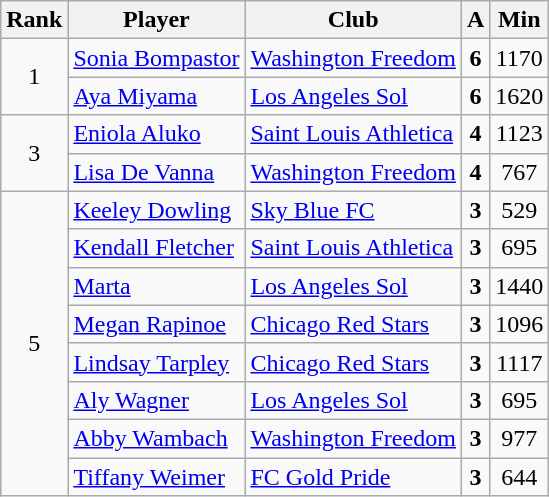<table class=wikitable>
<tr>
<th>Rank</th>
<th>Player</th>
<th>Club</th>
<th>A</th>
<th>Min</th>
</tr>
<tr>
<td rowspan="2" style="text-align:center;">1</td>
<td> <a href='#'>Sonia Bompastor</a></td>
<td><a href='#'>Washington Freedom</a></td>
<td align=center><strong>6</strong></td>
<td align=center>1170</td>
</tr>
<tr>
<td> <a href='#'>Aya Miyama</a></td>
<td><a href='#'>Los Angeles Sol</a></td>
<td align=center><strong>6</strong></td>
<td align=center>1620</td>
</tr>
<tr>
<td rowspan="2" style="text-align:center;">3</td>
<td> <a href='#'>Eniola Aluko</a></td>
<td><a href='#'>Saint Louis Athletica</a></td>
<td align=center><strong>4</strong></td>
<td align=center>1123</td>
</tr>
<tr>
<td> <a href='#'>Lisa De Vanna</a></td>
<td><a href='#'>Washington Freedom</a></td>
<td align=center><strong>4</strong></td>
<td align=center>767</td>
</tr>
<tr>
<td rowspan="8" style="text-align:center;">5</td>
<td> <a href='#'>Keeley Dowling</a></td>
<td><a href='#'>Sky Blue FC</a></td>
<td align=center><strong>3</strong></td>
<td align=center>529</td>
</tr>
<tr>
<td> <a href='#'>Kendall Fletcher</a></td>
<td><a href='#'>Saint Louis Athletica</a></td>
<td align=center><strong>3</strong></td>
<td align=center>695</td>
</tr>
<tr>
<td> <a href='#'>Marta</a></td>
<td><a href='#'>Los Angeles Sol</a></td>
<td align=center><strong>3</strong></td>
<td align=center>1440</td>
</tr>
<tr>
<td> <a href='#'>Megan Rapinoe</a></td>
<td><a href='#'>Chicago Red Stars</a></td>
<td align=center><strong>3</strong></td>
<td align=center>1096</td>
</tr>
<tr>
<td> <a href='#'>Lindsay Tarpley</a></td>
<td><a href='#'>Chicago Red Stars</a></td>
<td align=center><strong>3</strong></td>
<td align=center>1117</td>
</tr>
<tr>
<td> <a href='#'>Aly Wagner</a></td>
<td><a href='#'>Los Angeles Sol</a></td>
<td align=center><strong>3</strong></td>
<td align=center>695</td>
</tr>
<tr>
<td> <a href='#'>Abby Wambach</a></td>
<td><a href='#'>Washington Freedom</a></td>
<td align=center><strong>3</strong></td>
<td align=center>977</td>
</tr>
<tr>
<td> <a href='#'>Tiffany Weimer</a></td>
<td><a href='#'>FC Gold Pride</a></td>
<td align=center><strong>3</strong></td>
<td align=center>644</td>
</tr>
</table>
